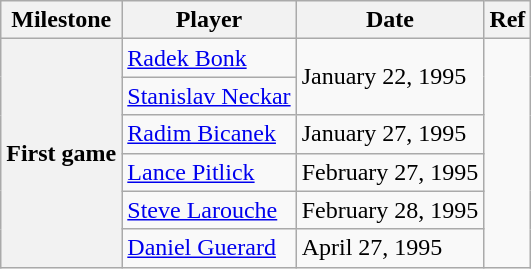<table class="wikitable">
<tr>
<th scope="col">Milestone</th>
<th scope="col">Player</th>
<th scope="col">Date</th>
<th scope="col">Ref</th>
</tr>
<tr>
<th rowspan=6>First game</th>
<td><a href='#'>Radek Bonk</a></td>
<td rowspan=2>January 22, 1995</td>
<td rowspan=6></td>
</tr>
<tr>
<td><a href='#'>Stanislav Neckar</a></td>
</tr>
<tr>
<td><a href='#'>Radim Bicanek</a></td>
<td>January 27, 1995</td>
</tr>
<tr>
<td><a href='#'>Lance Pitlick</a></td>
<td>February 27, 1995</td>
</tr>
<tr>
<td><a href='#'>Steve Larouche</a></td>
<td>February 28, 1995</td>
</tr>
<tr>
<td><a href='#'>Daniel Guerard</a></td>
<td>April 27, 1995</td>
</tr>
</table>
